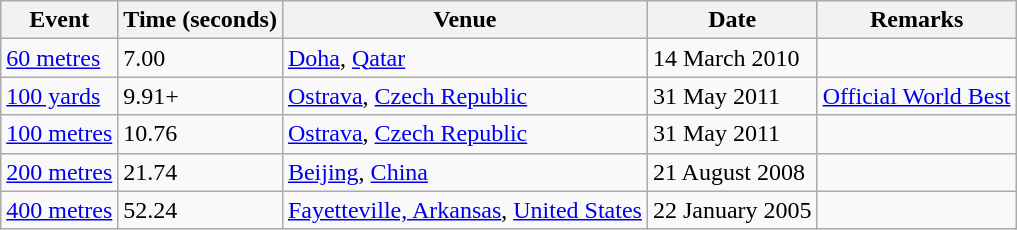<table class="wikitable">
<tr>
<th>Event</th>
<th>Time (seconds)</th>
<th>Venue</th>
<th>Date</th>
<th>Remarks</th>
</tr>
<tr>
<td><a href='#'>60 metres</a></td>
<td>7.00</td>
<td><a href='#'>Doha</a>, <a href='#'>Qatar</a></td>
<td>14 March 2010</td>
<td></td>
</tr>
<tr>
<td><a href='#'>100 yards</a></td>
<td>9.91+</td>
<td><a href='#'>Ostrava</a>, <a href='#'>Czech Republic</a></td>
<td>31 May 2011</td>
<td><a href='#'>Official World Best</a></td>
</tr>
<tr>
<td><a href='#'>100 metres</a></td>
<td>10.76</td>
<td><a href='#'>Ostrava</a>, <a href='#'>Czech Republic</a></td>
<td>31 May 2011</td>
<td></td>
</tr>
<tr>
<td><a href='#'>200 metres</a></td>
<td>21.74</td>
<td><a href='#'>Beijing</a>, <a href='#'>China</a></td>
<td>21 August 2008</td>
<td></td>
</tr>
<tr>
<td><a href='#'>400 metres</a></td>
<td>52.24</td>
<td><a href='#'>Fayetteville, Arkansas</a>, <a href='#'>United States</a></td>
<td>22 January 2005</td>
<td></td>
</tr>
</table>
